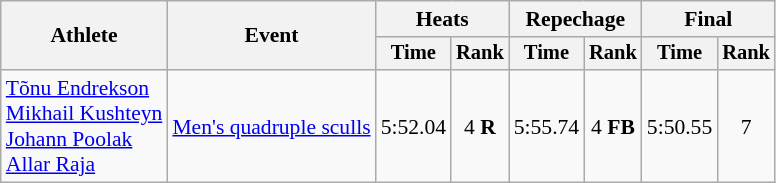<table class=wikitable style=font-size:90%;text-align:center>
<tr>
<th rowspan=2>Athlete</th>
<th rowspan=2>Event</th>
<th colspan=2>Heats</th>
<th colspan=2>Repechage</th>
<th colspan=2>Final</th>
</tr>
<tr style=font-size:95%>
<th>Time</th>
<th>Rank</th>
<th>Time</th>
<th>Rank</th>
<th>Time</th>
<th>Rank</th>
</tr>
<tr>
<td align=left><a href='#'>Tõnu Endrekson</a><br><a href='#'>Mikhail Kushteyn</a><br><a href='#'>Johann Poolak</a><br><a href='#'>Allar Raja</a></td>
<td align=left><a href='#'>Men's quadruple sculls</a></td>
<td>5:52.04</td>
<td>4 <strong>R</strong></td>
<td>5:55.74</td>
<td>4 <strong>FB</strong></td>
<td>5:50.55</td>
<td>7</td>
</tr>
</table>
